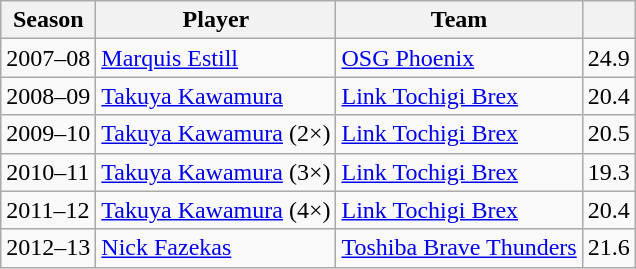<table class="wikitable sortable">
<tr>
<th>Season</th>
<th>Player</th>
<th>Team</th>
<th></th>
</tr>
<tr>
<td>2007–08</td>
<td> <a href='#'>Marquis Estill</a></td>
<td><a href='#'>OSG Phoenix</a></td>
<td>24.9</td>
</tr>
<tr>
<td>2008–09</td>
<td> <a href='#'>Takuya Kawamura</a></td>
<td><a href='#'>Link Tochigi Brex</a></td>
<td>20.4</td>
</tr>
<tr>
<td>2009–10</td>
<td> <a href='#'>Takuya Kawamura</a> (2×)</td>
<td><a href='#'>Link Tochigi Brex</a></td>
<td>20.5</td>
</tr>
<tr>
<td>2010–11</td>
<td> <a href='#'>Takuya Kawamura</a> (3×)</td>
<td><a href='#'>Link Tochigi Brex</a></td>
<td>19.3</td>
</tr>
<tr>
<td>2011–12</td>
<td> <a href='#'>Takuya Kawamura</a> (4×)</td>
<td><a href='#'>Link Tochigi Brex</a></td>
<td>20.4</td>
</tr>
<tr>
<td>2012–13</td>
<td> <a href='#'>Nick Fazekas</a></td>
<td><a href='#'>Toshiba Brave Thunders</a></td>
<td>21.6</td>
</tr>
</table>
